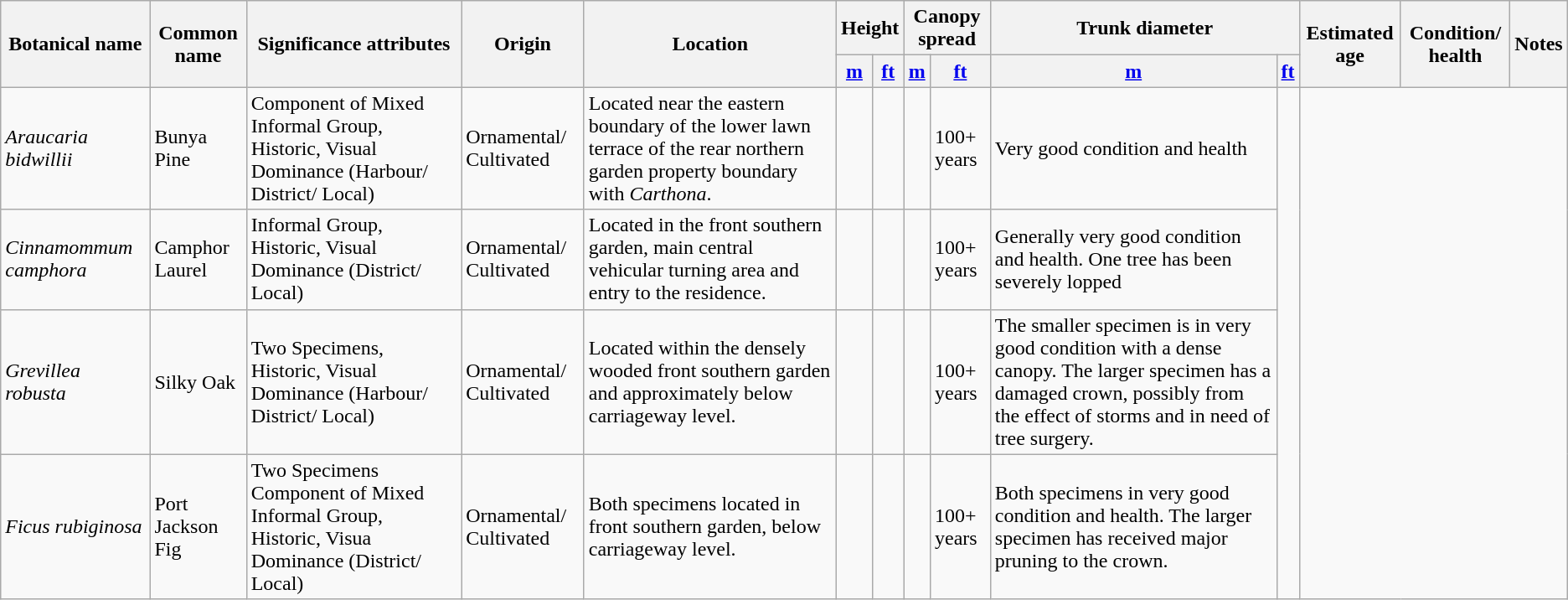<table class="wikitable sortable collapsible">
<tr>
<th scope="col" rowspan=2>Botanical name</th>
<th scope="col" rowspan=2>Common name</th>
<th scope="col" rowspan=2>Significance attributes</th>
<th scope="col" rowspan=2 class="unsortable">Origin</th>
<th scope="col" rowspan=2 class="unsortable">Location</th>
<th scope="col" colspan=2>Height<br></th>
<th scope="col" colspan=2>Canopy spread<br></th>
<th scope="col" colspan=2>Trunk diameter<br></th>
<th scope="col" rowspan=2>Estimated age</th>
<th scope="col" rowspan=2 class="unsortable">Condition/ health</th>
<th scope="col" rowspan=2 class="unsortable">Notes</th>
</tr>
<tr>
<th><a href='#'>m</a></th>
<th><a href='#'>ft</a></th>
<th><a href='#'>m</a></th>
<th><a href='#'>ft</a></th>
<th><a href='#'>m</a></th>
<th><a href='#'>ft</a></th>
</tr>
<tr>
<td><em>Araucaria bidwillii</em></td>
<td>Bunya Pine</td>
<td>Component of Mixed Informal Group, Historic, Visual Dominance (Harbour/ District/ Local)</td>
<td>Ornamental/ Cultivated</td>
<td>Located near the eastern boundary of the lower lawn terrace of the rear northern garden property boundary with <em>Carthona</em>.</td>
<td></td>
<td></td>
<td></td>
<td>100+ years</td>
<td>Very good condition and health</td>
<td rowspan=4></td>
</tr>
<tr>
<td><em>Cinnamommum camphora</em></td>
<td>Camphor Laurel</td>
<td>Informal Group, Historic, Visual Dominance (District/ Local)</td>
<td>Ornamental/ Cultivated</td>
<td>Located in the front southern garden, main central vehicular turning area and entry to the residence.</td>
<td></td>
<td></td>
<td></td>
<td>100+ years</td>
<td>Generally very good condition and health. One tree has been severely lopped</td>
</tr>
<tr>
<td><em>Grevillea robusta</em></td>
<td>Silky Oak</td>
<td>Two Specimens, Historic, Visual Dominance (Harbour/ District/ Local)</td>
<td>Ornamental/ Cultivated</td>
<td>Located within the densely wooded front southern garden and approximately  below carriageway level.</td>
<td></td>
<td></td>
<td></td>
<td>100+ years</td>
<td>The smaller specimen is in very good condition with a dense canopy. The larger specimen has a damaged crown, possibly from the effect of storms and in need of tree surgery.</td>
</tr>
<tr>
<td><em>Ficus rubiginosa</em></td>
<td>Port Jackson Fig</td>
<td>Two Specimens Component of Mixed Informal Group, Historic, Visua Dominance (District/ Local)</td>
<td>Ornamental/ Cultivated</td>
<td>Both specimens located in front southern garden,  below carriageway level.</td>
<td></td>
<td></td>
<td></td>
<td>100+ years</td>
<td>Both specimens in very good condition and health. The larger specimen has received major pruning to the crown.</td>
</tr>
</table>
